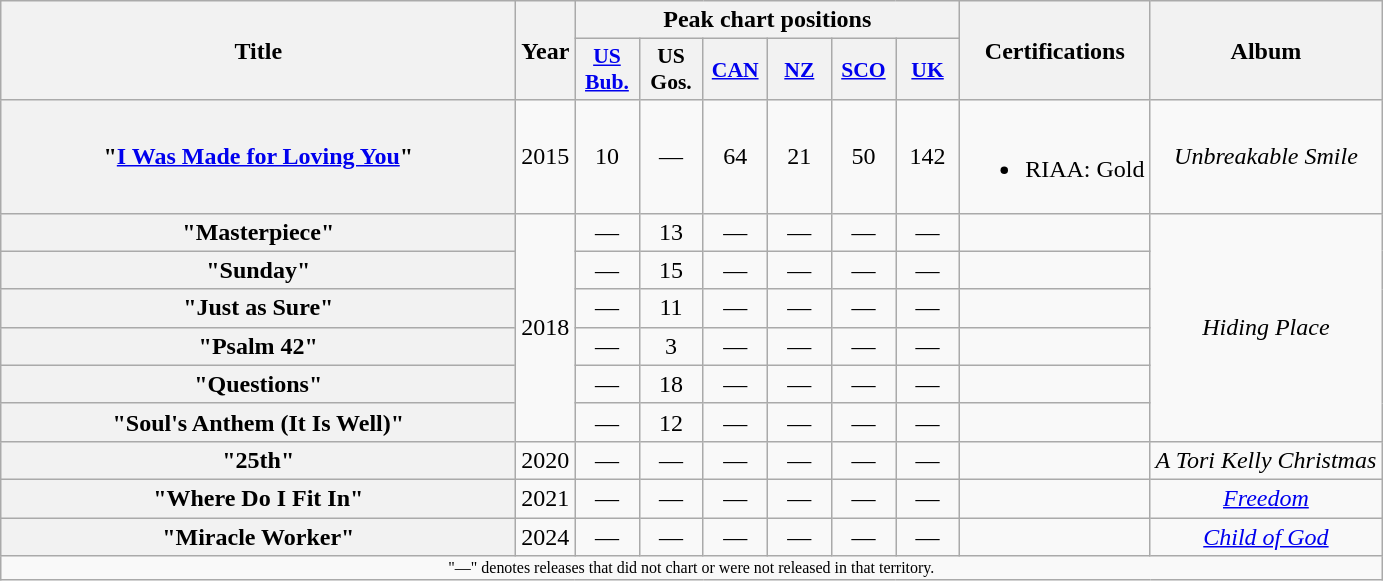<table class="wikitable plainrowheaders" style="text-align:center;" border="1">
<tr>
<th scope="col" rowspan="2" style="width:21em;">Title</th>
<th scope="col" rowspan="2">Year</th>
<th scope="col" colspan="6">Peak chart positions</th>
<th scope="col" rowspan="2">Certifications</th>
<th scope="col" rowspan="2">Album</th>
</tr>
<tr>
<th scope="col" style="width:2.5em;font-size:90%;"><a href='#'>US Bub.</a><br></th>
<th scope="col" style="width:2.5em;font-size:90%;">US<br>Gos.<br></th>
<th scope="col" style="width:2.5em;font-size:90%;"><a href='#'>CAN</a><br></th>
<th scope="col" style="width:2.5em;font-size:90%;"><a href='#'>NZ</a><br></th>
<th scope="col" style="width:2.5em;font-size:90%;"><a href='#'>SCO</a><br></th>
<th scope="col" style="width:2.5em;font-size:90%;"><a href='#'>UK</a><br></th>
</tr>
<tr>
<th scope="row">"<a href='#'>I Was Made for Loving You</a>"<br></th>
<td>2015</td>
<td>10</td>
<td>—</td>
<td>64</td>
<td>21</td>
<td>50</td>
<td>142</td>
<td><br><ul><li>RIAA: Gold</li></ul></td>
<td><em>Unbreakable Smile</em></td>
</tr>
<tr>
<th scope="row">"Masterpiece"<br></th>
<td rowspan="6">2018</td>
<td>—</td>
<td>13</td>
<td>—</td>
<td>—</td>
<td>—</td>
<td>—</td>
<td></td>
<td rowspan="6"><em>Hiding Place</em></td>
</tr>
<tr>
<th scope="row">"Sunday"</th>
<td>—</td>
<td>15</td>
<td>—</td>
<td>—</td>
<td>—</td>
<td>—</td>
<td></td>
</tr>
<tr>
<th scope="row">"Just as Sure"<br></th>
<td>—</td>
<td>11</td>
<td>—</td>
<td>—</td>
<td>—</td>
<td>—</td>
<td></td>
</tr>
<tr>
<th scope="row">"Psalm 42"</th>
<td>—</td>
<td>3</td>
<td>—</td>
<td>—</td>
<td>—</td>
<td>—</td>
<td></td>
</tr>
<tr>
<th scope="row">"Questions"</th>
<td>—</td>
<td>18</td>
<td>—</td>
<td>—</td>
<td>—</td>
<td>—</td>
<td></td>
</tr>
<tr>
<th scope="row">"Soul's Anthem (It Is Well)"</th>
<td>—</td>
<td>12</td>
<td>—</td>
<td>—</td>
<td>—</td>
<td>—</td>
<td></td>
</tr>
<tr>
<th scope="row">"25th"</th>
<td>2020</td>
<td>—</td>
<td>—</td>
<td>—</td>
<td>—</td>
<td>—</td>
<td>—</td>
<td></td>
<td><em>A Tori Kelly Christmas</em></td>
</tr>
<tr>
<th scope="row">"Where Do I Fit In"<br></th>
<td>2021</td>
<td>—</td>
<td>—</td>
<td>—</td>
<td>—</td>
<td>—</td>
<td>—</td>
<td></td>
<td><em><a href='#'>Freedom</a></em></td>
</tr>
<tr>
<th scope="row">"Miracle Worker"<br></th>
<td>2024</td>
<td>—</td>
<td>—</td>
<td>—</td>
<td>—</td>
<td>—</td>
<td>—</td>
<td></td>
<td><em><a href='#'>Child of God</a></em></td>
</tr>
<tr>
<td colspan="10" style="font-size:8pt">"—" denotes releases that did not chart or were not released in that territory.</td>
</tr>
</table>
